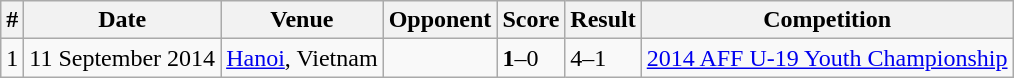<table class="wikitable">
<tr>
<th>#</th>
<th>Date</th>
<th>Venue</th>
<th>Opponent</th>
<th>Score</th>
<th>Result</th>
<th>Competition</th>
</tr>
<tr>
<td>1</td>
<td>11 September 2014</td>
<td><a href='#'>Hanoi</a>, Vietnam</td>
<td></td>
<td><strong>1</strong>–0</td>
<td>4–1</td>
<td><a href='#'>2014 AFF U-19 Youth Championship</a></td>
</tr>
</table>
